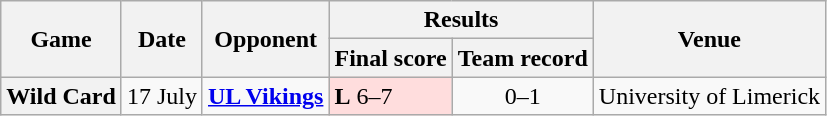<table class="wikitable">
<tr>
<th rowspan="2">Game</th>
<th rowspan="2">Date</th>
<th rowspan="2">Opponent</th>
<th colspan="2">Results</th>
<th rowspan="2">Venue</th>
</tr>
<tr>
<th>Final score</th>
<th>Team record</th>
</tr>
<tr>
<th>Wild Card</th>
<td>17 July</td>
<td style="text-align:center;"><strong><a href='#'>UL Vikings</a></strong></td>
<td style="background:#fdd;"><strong>L</strong> 6–7</td>
<td style="text-align:center;">0–1</td>
<td style="text-align:center;">University of Limerick</td>
</tr>
</table>
